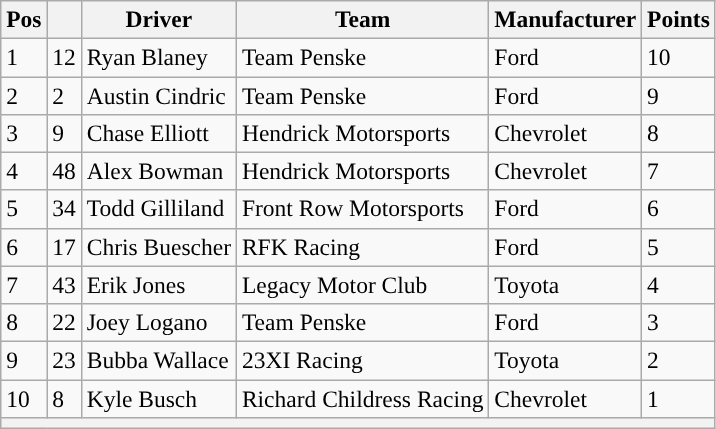<table class="wikitable" style="font-size:98%">
<tr>
<th>Pos</th>
<th></th>
<th>Driver</th>
<th>Team</th>
<th>Manufacturer</th>
<th>Points</th>
</tr>
<tr>
<td>1</td>
<td>12</td>
<td>Ryan Blaney</td>
<td>Team Penske</td>
<td>Ford</td>
<td>10</td>
</tr>
<tr>
<td>2</td>
<td>2</td>
<td>Austin Cindric</td>
<td>Team Penske</td>
<td>Ford</td>
<td>9</td>
</tr>
<tr>
<td>3</td>
<td>9</td>
<td>Chase Elliott</td>
<td>Hendrick Motorsports</td>
<td>Chevrolet</td>
<td>8</td>
</tr>
<tr>
<td>4</td>
<td>48</td>
<td>Alex Bowman</td>
<td>Hendrick Motorsports</td>
<td>Chevrolet</td>
<td>7</td>
</tr>
<tr>
<td>5</td>
<td>34</td>
<td>Todd Gilliland</td>
<td>Front Row Motorsports</td>
<td>Ford</td>
<td>6</td>
</tr>
<tr>
<td>6</td>
<td>17</td>
<td>Chris Buescher</td>
<td>RFK Racing</td>
<td>Ford</td>
<td>5</td>
</tr>
<tr>
<td>7</td>
<td>43</td>
<td>Erik Jones</td>
<td>Legacy Motor Club</td>
<td>Toyota</td>
<td>4</td>
</tr>
<tr>
<td>8</td>
<td>22</td>
<td>Joey Logano</td>
<td>Team Penske</td>
<td>Ford</td>
<td>3</td>
</tr>
<tr>
<td>9</td>
<td>23</td>
<td>Bubba Wallace</td>
<td>23XI Racing</td>
<td>Toyota</td>
<td>2</td>
</tr>
<tr>
<td>10</td>
<td>8</td>
<td>Kyle Busch</td>
<td>Richard Childress Racing</td>
<td>Chevrolet</td>
<td>1</td>
</tr>
<tr>
<th colspan="6"></th>
</tr>
</table>
